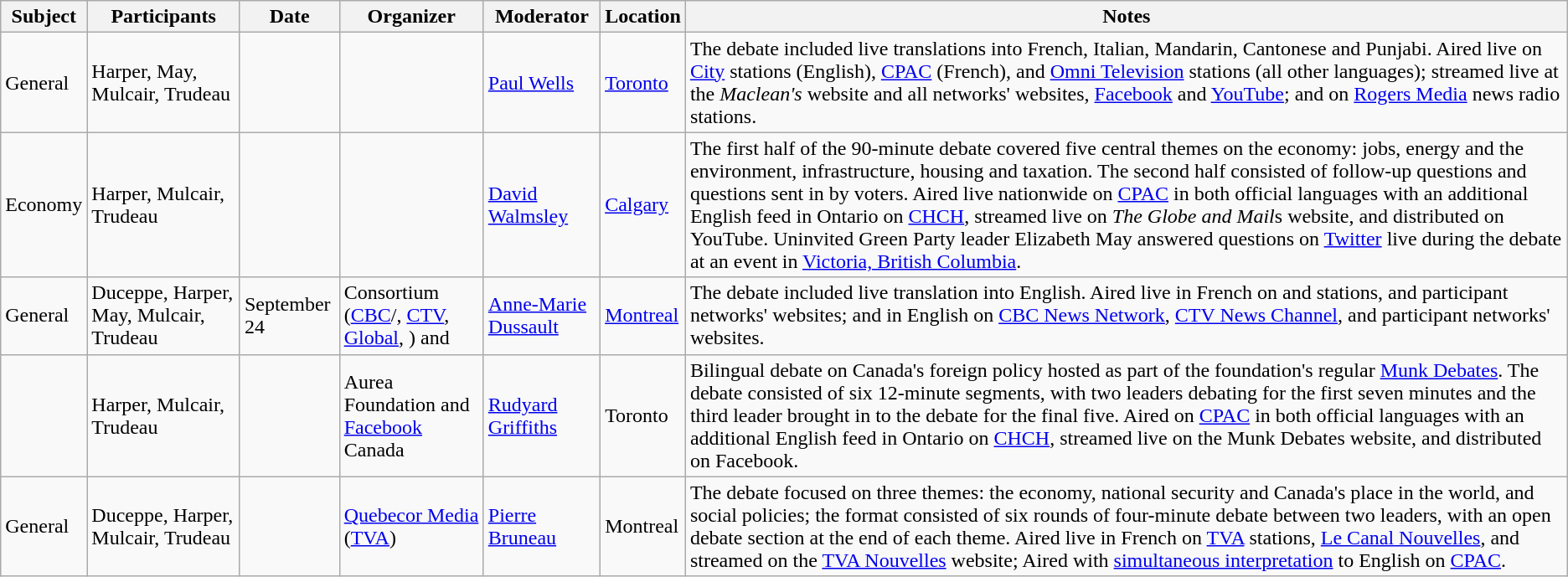<table class="wikitable">
<tr>
<th>Subject</th>
<th>Participants</th>
<th>Date</th>
<th>Organizer</th>
<th>Moderator</th>
<th>Location</th>
<th>Notes</th>
</tr>
<tr>
<td>General</td>
<td>Harper, May, Mulcair, Trudeau</td>
<td></td>
<td></td>
<td><a href='#'>Paul Wells</a></td>
<td><a href='#'>Toronto</a></td>
<td>The debate included live translations into French, Italian, Mandarin, Cantonese and Punjabi. Aired live on <a href='#'>City</a> stations (English), <a href='#'>CPAC</a> (French), and <a href='#'>Omni Television</a> stations (all other languages); streamed live at the <em>Maclean's</em> website and all networks' websites, <a href='#'>Facebook</a> and <a href='#'>YouTube</a>; and on <a href='#'>Rogers Media</a> news radio stations.</td>
</tr>
<tr>
<td>Economy</td>
<td>Harper, Mulcair, Trudeau</td>
<td></td>
<td>  </td>
<td><a href='#'>David Walmsley</a></td>
<td><a href='#'>Calgary</a></td>
<td>The first half of the 90-minute debate covered five central themes on the economy: jobs, energy and the environment, infrastructure, housing and taxation. The second half consisted of follow-up questions and questions sent in by voters. Aired live nationwide on <a href='#'>CPAC</a> in both official languages with an additional English feed in Ontario on <a href='#'>CHCH</a>, streamed live on <em>The Globe and Mail</em>s website, and distributed on YouTube. Uninvited Green Party leader Elizabeth May answered questions on <a href='#'>Twitter</a> live during the debate at an event in <a href='#'>Victoria, British Columbia</a>.</td>
</tr>
<tr>
<td>General</td>
<td>Duceppe, Harper, May, Mulcair, Trudeau</td>
<td>September 24</td>
<td>Consortium (<a href='#'>CBC</a>/, <a href='#'>CTV</a>, <a href='#'>Global</a>, ) and </td>
<td><a href='#'>Anne-Marie Dussault</a></td>
<td><a href='#'>Montreal</a></td>
<td>The debate included live translation into English. Aired live in French on  and  stations, and participant networks' websites; and in English on <a href='#'>CBC News Network</a>, <a href='#'>CTV News Channel</a>, and participant networks' websites.</td>
</tr>
<tr>
<td></td>
<td>Harper, Mulcair, Trudeau</td>
<td></td>
<td>Aurea Foundation and <a href='#'>Facebook</a> Canada</td>
<td><a href='#'>Rudyard Griffiths</a></td>
<td>Toronto</td>
<td>Bilingual debate on Canada's foreign policy hosted as part of the foundation's regular <a href='#'>Munk Debates</a>. The debate consisted of six 12-minute segments, with two leaders debating for the first seven minutes and the third leader brought in to the debate for the final five. Aired on <a href='#'>CPAC</a> in both official languages with an additional English feed in Ontario on <a href='#'>CHCH</a>, streamed live on the Munk Debates website, and distributed on Facebook.</td>
</tr>
<tr>
<td>General</td>
<td>Duceppe, Harper, Mulcair, Trudeau</td>
<td></td>
<td><a href='#'>Quebecor Media</a> (<a href='#'>TVA</a>)</td>
<td><a href='#'>Pierre Bruneau</a></td>
<td>Montreal</td>
<td>The debate focused on three themes: the economy, national security and Canada's place in the world, and social policies; the format consisted of six rounds of four-minute debate between two leaders, with an open debate section at the end of each theme. Aired live in French on <a href='#'>TVA</a> stations, <a href='#'>Le Canal Nouvelles</a>, and streamed on the <a href='#'>TVA Nouvelles</a> website; Aired with <a href='#'>simultaneous interpretation</a> to English on <a href='#'>CPAC</a>.</td>
</tr>
</table>
